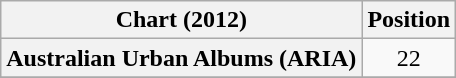<table class="wikitable plainrowheaders">
<tr>
<th scope="col">Chart (2012)</th>
<th scope="col">Position</th>
</tr>
<tr>
<th scope="row">Australian Urban Albums (ARIA)</th>
<td style="text-align:center;">22</td>
</tr>
<tr>
</tr>
</table>
